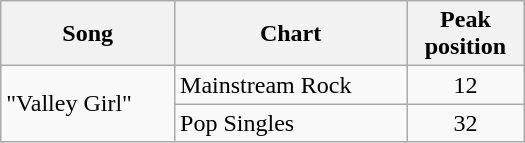<table class="wikitable" style= "width:350px">
<tr>
<th align="left">Song</th>
<th align="left">Chart</th>
<th align="center">Peak<br>position</th>
</tr>
<tr>
<td align="left" rowspan=2>"Valley Girl"</td>
<td align="left">Mainstream Rock</td>
<td align="center">12</td>
</tr>
<tr>
<td align="left">Pop Singles</td>
<td align="center">32</td>
</tr>
</table>
